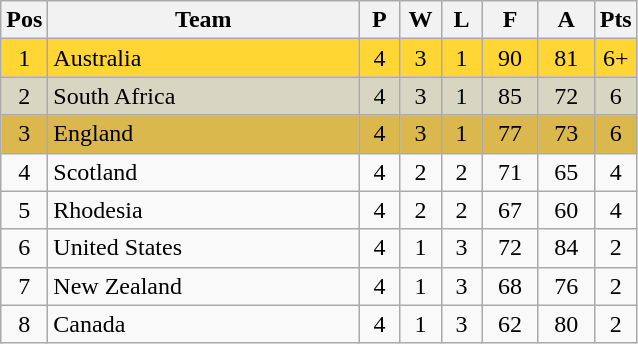<table class="wikitable" style="font-size: 100%">
<tr>
<th width=20>Pos</th>
<th width=200>Team</th>
<th width=20>P</th>
<th width=20>W</th>
<th width=20>L</th>
<th width=30>F</th>
<th width=30>A</th>
<th width=20>Pts</th>
</tr>
<tr align=center style="background: #FFD633;">
<td>1</td>
<td align="left"> Australia</td>
<td>4</td>
<td>3</td>
<td>1</td>
<td>90</td>
<td>81</td>
<td>6+</td>
</tr>
<tr align=center style="background: #D6D6C2;">
<td>2</td>
<td align="left"> South Africa</td>
<td>4</td>
<td>3</td>
<td>1</td>
<td>85</td>
<td>72</td>
<td>6</td>
</tr>
<tr align=center style="background: #DBB84D;">
<td>3</td>
<td align="left"> England</td>
<td>4</td>
<td>3</td>
<td>1</td>
<td>77</td>
<td>73</td>
<td>6</td>
</tr>
<tr align=center>
<td>4</td>
<td align="left"> Scotland</td>
<td>4</td>
<td>2</td>
<td>2</td>
<td>71</td>
<td>65</td>
<td>4</td>
</tr>
<tr align=center>
<td>5</td>
<td align="left"> Rhodesia</td>
<td>4</td>
<td>2</td>
<td>2</td>
<td>67</td>
<td>60</td>
<td>4</td>
</tr>
<tr align=center>
<td>6</td>
<td align="left"> United States</td>
<td>4</td>
<td>1</td>
<td>3</td>
<td>72</td>
<td>84</td>
<td>2</td>
</tr>
<tr align=center>
<td>7</td>
<td align="left"> New Zealand</td>
<td>4</td>
<td>1</td>
<td>3</td>
<td>68</td>
<td>76</td>
<td>2</td>
</tr>
<tr align=center>
<td>8</td>
<td align="left"> Canada</td>
<td>4</td>
<td>1</td>
<td>3</td>
<td>62</td>
<td>80</td>
<td>2</td>
</tr>
</table>
